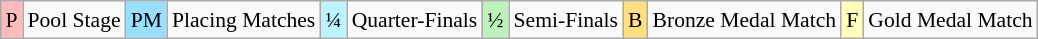<table class="wikitable" style="margin:0.5em auto; font-size:90%; line-height:1.25em;">
<tr>
<td bgcolor="#FFBBBB" align=center>P</td>
<td>Pool Stage</td>
<td bgcolor="#97DEFF" align=center>PM</td>
<td>Placing Matches</td>
<td bgcolor="#BBF3FF" align=center>¼</td>
<td>Quarter-Finals</td>
<td bgcolor="#BBF3BB" align=center>½</td>
<td>Semi-Finals</td>
<td bgcolor="#FFDF80" align=center>B</td>
<td>Bronze Medal Match</td>
<td bgcolor="#FFFFBB" align=center>F</td>
<td>Gold Medal Match</td>
</tr>
</table>
